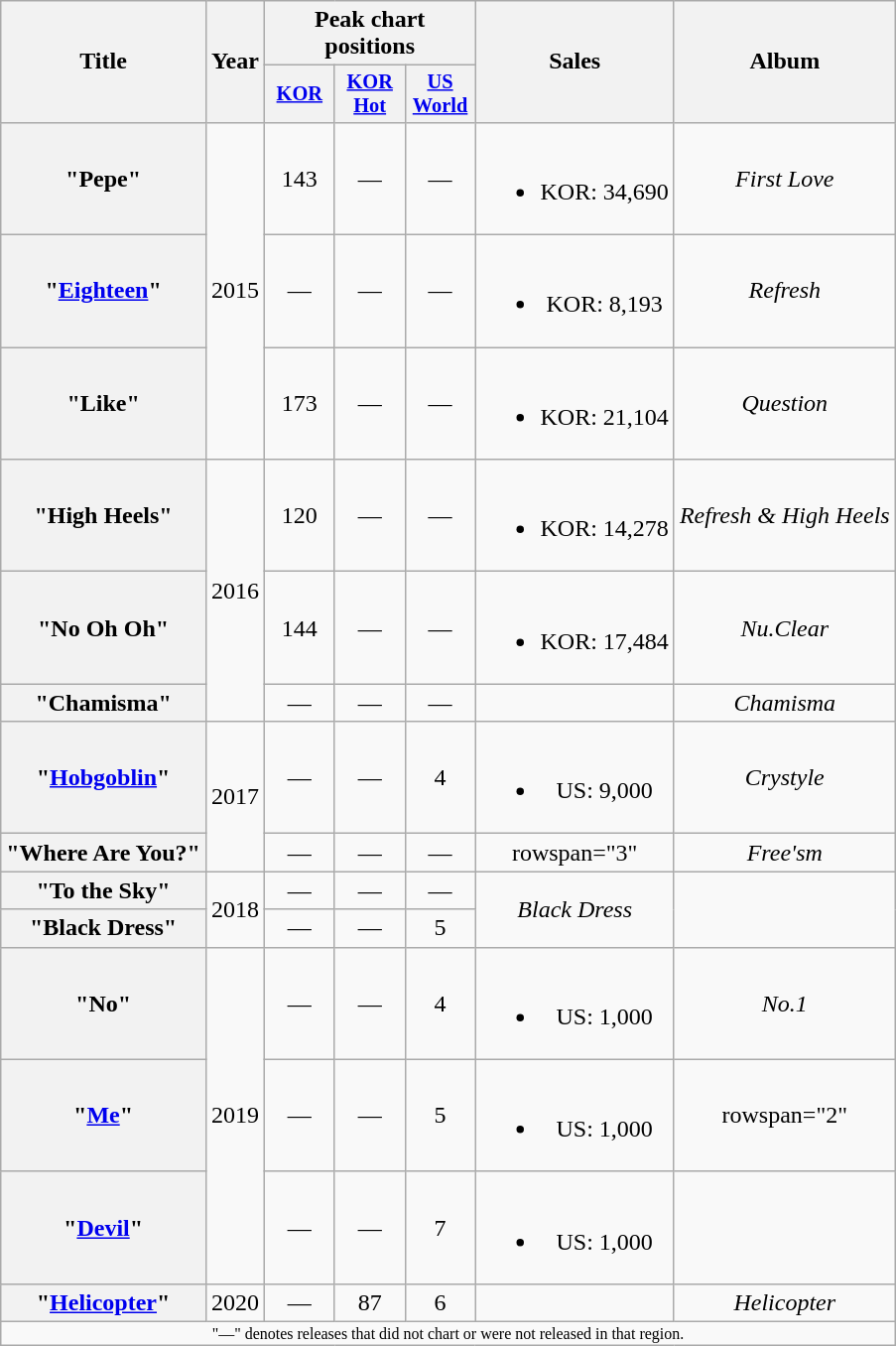<table class="wikitable plainrowheaders" style="text-align:center;" border="1">
<tr>
<th scope="col" rowspan="2">Title</th>
<th scope="col" rowspan="2">Year</th>
<th scope="col" colspan="3">Peak chart positions</th>
<th scope="col" rowspan="2">Sales<br></th>
<th scope="col" rowspan="2">Album</th>
</tr>
<tr>
<th scope="col" style="font-size:85%; width:3em"><a href='#'>KOR</a><br></th>
<th scope="col" style="font-size:85%; width:3em"><a href='#'>KOR<br>Hot</a><br></th>
<th scope="col" style="font-size:85%; width:3em"><a href='#'>US<br>World</a><br></th>
</tr>
<tr>
<th scope="row">"Pepe"</th>
<td rowspan="3">2015</td>
<td>143</td>
<td>—</td>
<td>—</td>
<td><br><ul><li>KOR: 34,690</li></ul></td>
<td><em>First Love</em></td>
</tr>
<tr>
<th scope="row">"<a href='#'>Eighteen</a>"</th>
<td>—</td>
<td>—</td>
<td>—</td>
<td><br><ul><li>KOR: 8,193</li></ul></td>
<td><em>Refresh</em></td>
</tr>
<tr>
<th scope="row">"Like" </th>
<td>173</td>
<td>—</td>
<td>—</td>
<td><br><ul><li>KOR: 21,104</li></ul></td>
<td><em>Question</em></td>
</tr>
<tr>
<th scope="row">"High Heels" </th>
<td rowspan="3">2016</td>
<td>120</td>
<td>—</td>
<td>—</td>
<td><br><ul><li>KOR: 14,278</li></ul></td>
<td><em>Refresh & High Heels</em></td>
</tr>
<tr>
<th scope="row">"No Oh Oh" </th>
<td>144</td>
<td>—</td>
<td>—</td>
<td><br><ul><li>KOR: 17,484</li></ul></td>
<td><em>Nu.Clear</em></td>
</tr>
<tr>
<th scope="row">"Chamisma"</th>
<td>—</td>
<td>—</td>
<td>—</td>
<td></td>
<td><em>Chamisma</em></td>
</tr>
<tr>
<th scope="row">"<a href='#'>Hobgoblin</a>" </th>
<td rowspan="2">2017</td>
<td>—</td>
<td>—</td>
<td>4</td>
<td><br><ul><li>US: 9,000</li></ul></td>
<td><em>Crystyle</em></td>
</tr>
<tr>
<th scope="row">"Where Are You?" </th>
<td>—</td>
<td>—</td>
<td>—</td>
<td>rowspan="3" </td>
<td><em>Free'sm</em></td>
</tr>
<tr>
<th scope="row">"To the Sky"</th>
<td rowspan="2">2018</td>
<td>—</td>
<td>—</td>
<td>—</td>
<td rowspan="2"><em>Black Dress</em></td>
</tr>
<tr>
<th scope="row">"Black Dress"</th>
<td>—</td>
<td>—</td>
<td>5</td>
</tr>
<tr>
<th scope="row">"No"</th>
<td rowspan="3">2019</td>
<td>—</td>
<td>—</td>
<td>4</td>
<td><br><ul><li>US: 1,000</li></ul></td>
<td><em>No.1</em></td>
</tr>
<tr>
<th scope="row">"<a href='#'>Me</a>" </th>
<td>—</td>
<td>—</td>
<td>5</td>
<td><br><ul><li>US: 1,000</li></ul></td>
<td>rowspan="2" </td>
</tr>
<tr>
<th scope="row">"<a href='#'>Devil</a>"</th>
<td>—</td>
<td>—</td>
<td>7</td>
<td><br><ul><li>US: 1,000</li></ul></td>
</tr>
<tr>
<th scope="row">"<a href='#'>Helicopter</a>"</th>
<td>2020</td>
<td>—</td>
<td>87</td>
<td>6</td>
<td></td>
<td><em>Helicopter</em></td>
</tr>
<tr>
<td colspan="7" style="font-size:8pt">"—" denotes releases that did not chart or were not released in that region.</td>
</tr>
</table>
